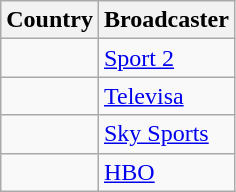<table class="wikitable">
<tr>
<th align=center>Country</th>
<th align=center>Broadcaster</th>
</tr>
<tr>
<td></td>
<td><a href='#'>Sport 2</a></td>
</tr>
<tr>
<td></td>
<td><a href='#'>Televisa</a></td>
</tr>
<tr>
<td></td>
<td><a href='#'>Sky Sports</a></td>
</tr>
<tr>
<td></td>
<td><a href='#'>HBO</a></td>
</tr>
</table>
